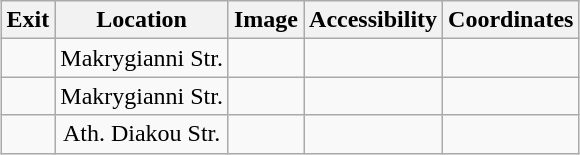<table cellpadding="5" style="margin:0 auto; text-align:center;"  class="wikitable">
<tr>
<th>Exit</th>
<th>Location</th>
<th>Image</th>
<th>Accessibility</th>
<th>Coordinates</th>
</tr>
<tr>
<td></td>
<td>Makrygianni Str.</td>
<td></td>
<td></td>
<td></td>
</tr>
<tr>
<td></td>
<td>Makrygianni Str.</td>
<td></td>
<td></td>
<td></td>
</tr>
<tr>
<td></td>
<td>Ath. Diakou Str.</td>
<td></td>
<td></td>
<td></td>
</tr>
</table>
